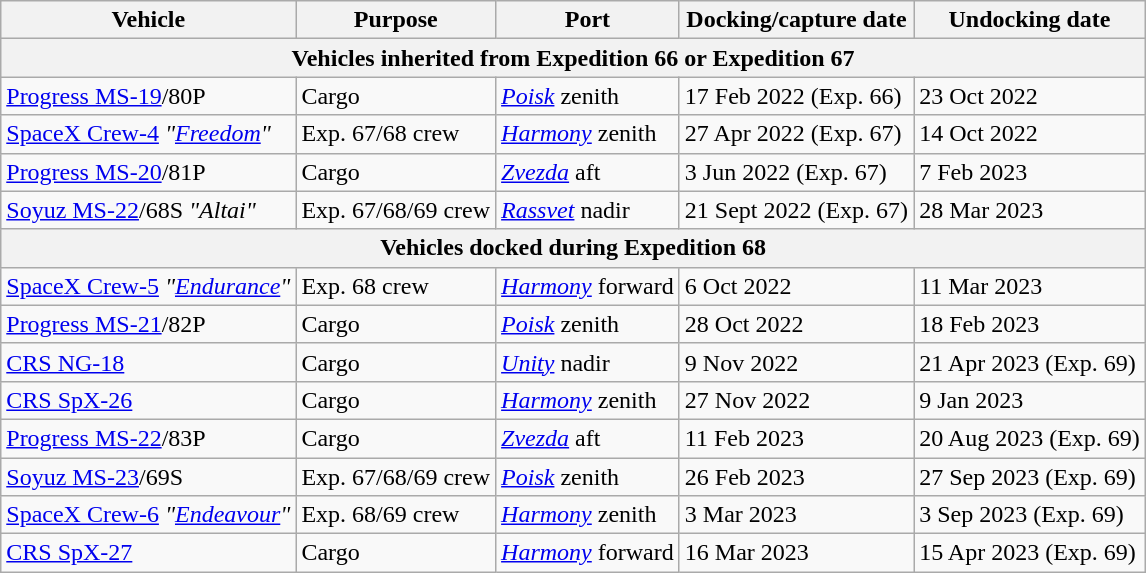<table class="wikitable">
<tr>
<th>Vehicle</th>
<th>Purpose</th>
<th>Port</th>
<th>Docking/capture date</th>
<th>Undocking date</th>
</tr>
<tr>
<th colspan="5">Vehicles inherited from Expedition 66 or Expedition 67</th>
</tr>
<tr>
<td> <a href='#'>Progress MS-19</a>/80P</td>
<td>Cargo</td>
<td><a href='#'><em>Poisk</em></a> zenith</td>
<td>17 Feb 2022 (Exp. 66)</td>
<td>23 Oct 2022</td>
</tr>
<tr>
<td> <a href='#'>SpaceX Crew-4</a> <em>"<a href='#'>Freedom</a>"</em></td>
<td>Exp. 67/68 crew</td>
<td><em><a href='#'>Harmony</a></em> zenith</td>
<td>27 Apr 2022 (Exp. 67)</td>
<td>14 Oct 2022</td>
</tr>
<tr>
<td> <a href='#'>Progress MS-20</a>/81P</td>
<td>Cargo</td>
<td><a href='#'><em>Zvezda</em></a> aft</td>
<td>3 Jun 2022 (Exp. 67)</td>
<td>7 Feb 2023</td>
</tr>
<tr>
<td> <a href='#'>Soyuz MS-22</a>/68S <em>"Altai"</em></td>
<td>Exp. 67/68/69 crew</td>
<td><a href='#'><em>Rassvet</em></a> nadir</td>
<td>21 Sept 2022 (Exp. 67)</td>
<td>28 Mar 2023</td>
</tr>
<tr>
<th colspan="5">Vehicles docked during Expedition 68</th>
</tr>
<tr>
<td> <a href='#'>SpaceX Crew-5</a> <em>"<a href='#'>Endurance</a>"</em></td>
<td>Exp. 68 crew</td>
<td><em><a href='#'>Harmony</a></em> forward</td>
<td>6 Oct 2022</td>
<td>11 Mar 2023</td>
</tr>
<tr>
<td> <a href='#'>Progress MS-21</a>/82P</td>
<td>Cargo</td>
<td><a href='#'><em>Poisk</em></a> zenith</td>
<td>28 Oct 2022</td>
<td>18 Feb 2023</td>
</tr>
<tr>
<td> <a href='#'>CRS NG-18</a></td>
<td>Cargo</td>
<td><a href='#'><em>Unity</em></a> nadir</td>
<td>9 Nov 2022</td>
<td>21 Apr 2023 (Exp. 69)</td>
</tr>
<tr>
<td> <a href='#'>CRS SpX-26</a></td>
<td>Cargo</td>
<td><a href='#'><em>Harmony</em></a> zenith</td>
<td>27 Nov 2022</td>
<td>9 Jan 2023</td>
</tr>
<tr>
<td> <a href='#'>Progress MS-22</a>/83P</td>
<td>Cargo</td>
<td><a href='#'><em>Zvezda</em></a> aft</td>
<td>11 Feb 2023</td>
<td>20 Aug 2023 (Exp. 69)</td>
</tr>
<tr>
<td> <a href='#'>Soyuz MS-23</a>/69S</td>
<td>Exp. 67/68/69 crew</td>
<td><a href='#'><em>Poisk</em></a> zenith</td>
<td>26 Feb 2023</td>
<td>27 Sep 2023 (Exp. 69)</td>
</tr>
<tr>
<td> <a href='#'>SpaceX Crew-6</a> <em>"<a href='#'>Endeavour</a>"</em></td>
<td>Exp. 68/69 crew</td>
<td><em><a href='#'>Harmony</a></em> zenith</td>
<td>3 Mar 2023</td>
<td>3 Sep 2023 (Exp. 69)</td>
</tr>
<tr>
<td> <a href='#'>CRS SpX-27</a></td>
<td>Cargo</td>
<td><a href='#'><em>Harmony</em></a> forward</td>
<td>16 Mar 2023</td>
<td>15 Apr 2023 (Exp. 69)</td>
</tr>
</table>
